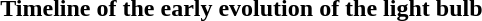<table class="toccolours collapsible collapsed" style="float:right; text-align:center; margin-left:1em;">
<tr>
<th>Timeline of the early evolution of the light bulb</th>
</tr>
<tr>
<td><br></td>
</tr>
</table>
